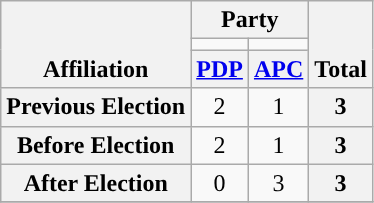<table class=wikitable style="text-align:center">
<tr style="vertical-align:bottom;">
<th rowspan=3>Affiliation</th>
<th colspan=2>Party</th>
<th rowspan=3>Total</th>
</tr>
<tr>
<td style="background-color:"></td>
<td style="background-color:"></td>
</tr>
<tr>
<th><a href='#'>PDP</a></th>
<th><a href='#'>APC</a></th>
</tr>
<tr>
<th>Previous Election</th>
<td>2</td>
<td>1</td>
<th>3</th>
</tr>
<tr>
<th>Before Election</th>
<td>2</td>
<td>1</td>
<th>3</th>
</tr>
<tr>
<th>After Election</th>
<td>0</td>
<td>3</td>
<th>3</th>
</tr>
<tr>
</tr>
</table>
